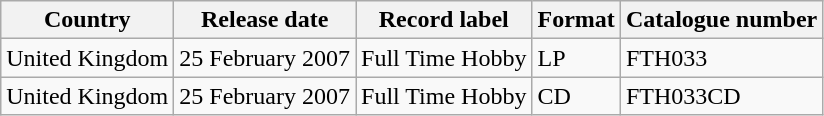<table class="wikitable">
<tr>
<th>Country</th>
<th>Release date</th>
<th>Record label</th>
<th>Format</th>
<th>Catalogue number</th>
</tr>
<tr>
<td>United Kingdom</td>
<td>25 February 2007</td>
<td>Full Time Hobby</td>
<td>LP</td>
<td>FTH033</td>
</tr>
<tr>
<td>United Kingdom</td>
<td>25 February 2007</td>
<td>Full Time Hobby</td>
<td>CD</td>
<td>FTH033CD</td>
</tr>
</table>
